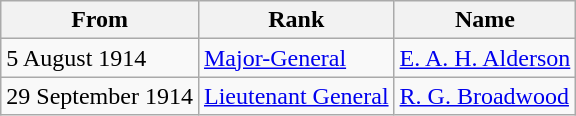<table class="wikitable">
<tr>
<th>From</th>
<th>Rank</th>
<th>Name</th>
</tr>
<tr>
<td>5 August 1914</td>
<td><a href='#'>Major-General</a></td>
<td><a href='#'>E. A. H. Alderson</a></td>
</tr>
<tr>
<td>29 September 1914</td>
<td><a href='#'>Lieutenant General</a></td>
<td><a href='#'>R. G. Broadwood</a></td>
</tr>
</table>
